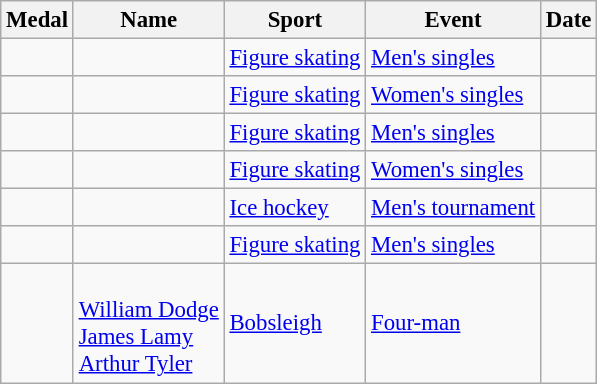<table class="wikitable sortable" style=font-size:95%>
<tr>
<th>Medal</th>
<th>Name</th>
<th>Sport</th>
<th>Event</th>
<th>Date</th>
</tr>
<tr>
<td></td>
<td></td>
<td><a href='#'>Figure skating</a></td>
<td><a href='#'>Men's singles</a></td>
<td></td>
</tr>
<tr>
<td></td>
<td></td>
<td><a href='#'>Figure skating</a></td>
<td><a href='#'>Women's singles</a></td>
<td></td>
</tr>
<tr>
<td></td>
<td></td>
<td><a href='#'>Figure skating</a></td>
<td><a href='#'>Men's singles</a></td>
<td></td>
</tr>
<tr>
<td></td>
<td></td>
<td><a href='#'>Figure skating</a></td>
<td><a href='#'>Women's singles</a></td>
<td></td>
</tr>
<tr>
<td></td>
<td><br></td>
<td><a href='#'>Ice hockey</a></td>
<td><a href='#'>Men's tournament</a></td>
<td></td>
</tr>
<tr>
<td></td>
<td></td>
<td><a href='#'>Figure skating</a></td>
<td><a href='#'>Men's singles</a></td>
<td></td>
</tr>
<tr>
<td></td>
<td><br><a href='#'>William Dodge</a><br><a href='#'>James Lamy</a><br><a href='#'>Arthur Tyler</a></td>
<td><a href='#'>Bobsleigh</a></td>
<td><a href='#'>Four-man</a></td>
<td></td>
</tr>
</table>
